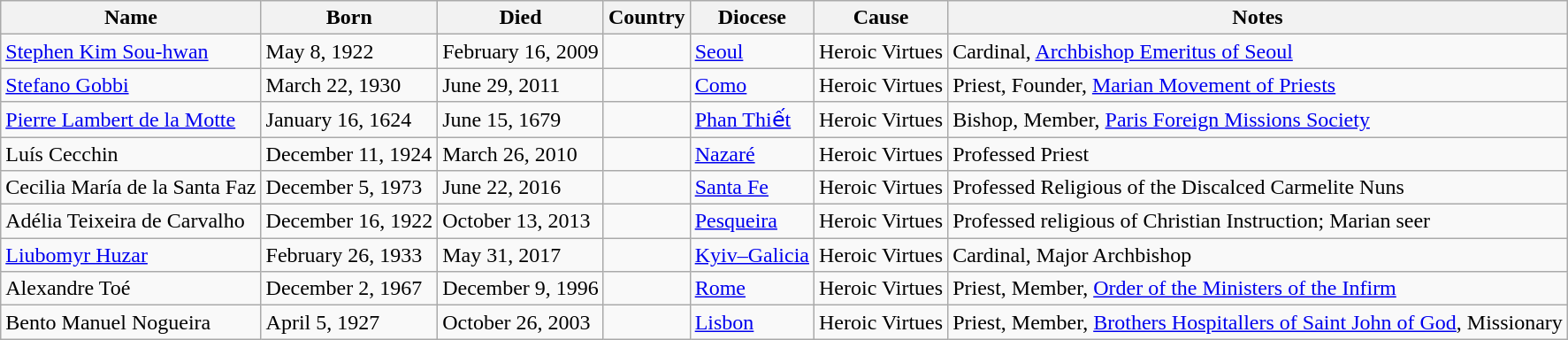<table class="wikitable sortable">
<tr>
<th>Name</th>
<th>Born</th>
<th>Died</th>
<th>Country</th>
<th>Diocese</th>
<th>Cause</th>
<th>Notes</th>
</tr>
<tr>
<td><a href='#'>Stephen Kim Sou-hwan</a></td>
<td>May 8, 1922</td>
<td>February 16, 2009</td>
<td></td>
<td><a href='#'> Seoul</a></td>
<td>Heroic Virtues</td>
<td>Cardinal, <a href='#'>Archbishop Emeritus of Seoul</a></td>
</tr>
<tr>
<td><a href='#'>Stefano Gobbi</a></td>
<td>March 22, 1930</td>
<td>June 29, 2011</td>
<td></td>
<td><a href='#'>Como</a></td>
<td>Heroic Virtues</td>
<td>Priest, Founder, <a href='#'>Marian Movement of Priests</a></td>
</tr>
<tr>
<td><a href='#'>Pierre Lambert de la Motte</a></td>
<td>January 16, 1624</td>
<td>June 15, 1679</td>
<td><br></td>
<td><a href='#'>Phan Thiết</a></td>
<td>Heroic Virtues</td>
<td>Bishop, Member, <a href='#'>Paris Foreign Missions Society</a></td>
</tr>
<tr>
<td>Luís Cecchin</td>
<td>December 11, 1924</td>
<td>March 26, 2010</td>
<td><br></td>
<td><a href='#'>Nazaré</a></td>
<td>Heroic Virtues</td>
<td>Professed Priest</td>
</tr>
<tr>
<td>Cecilia María de la Santa Faz</td>
<td>December 5, 1973</td>
<td>June 22, 2016</td>
<td></td>
<td><a href='#'>Santa Fe</a></td>
<td>Heroic Virtues</td>
<td>Professed Religious of the Discalced Carmelite Nuns</td>
</tr>
<tr>
<td>Adélia Teixeira de Carvalho</td>
<td>December 16, 1922</td>
<td>October 13, 2013</td>
<td></td>
<td><a href='#'>Pesqueira</a></td>
<td>Heroic Virtues</td>
<td>Professed religious of Christian Instruction; Marian seer</td>
</tr>
<tr>
<td><a href='#'>Liubomyr Huzar</a></td>
<td>February 26, 1933</td>
<td>May 31, 2017</td>
<td></td>
<td><a href='#'>Kyiv–Galicia</a></td>
<td>Heroic Virtues</td>
<td>Cardinal, Major Archbishop</td>
</tr>
<tr>
<td>Alexandre Toé</td>
<td>December 2, 1967</td>
<td>December 9, 1996</td>
<td><br></td>
<td><a href='#'>Rome</a></td>
<td>Heroic Virtues</td>
<td>Priest, Member, <a href='#'>Order of the Ministers of the Infirm</a></td>
</tr>
<tr>
<td>Bento Manuel Nogueira</td>
<td>April 5, 1927</td>
<td>October 26, 2003</td>
<td><br></td>
<td><a href='#'>Lisbon</a></td>
<td>Heroic Virtues</td>
<td>Priest, Member, <a href='#'>Brothers Hospitallers of Saint John of God</a>, Missionary</td>
</tr>
</table>
